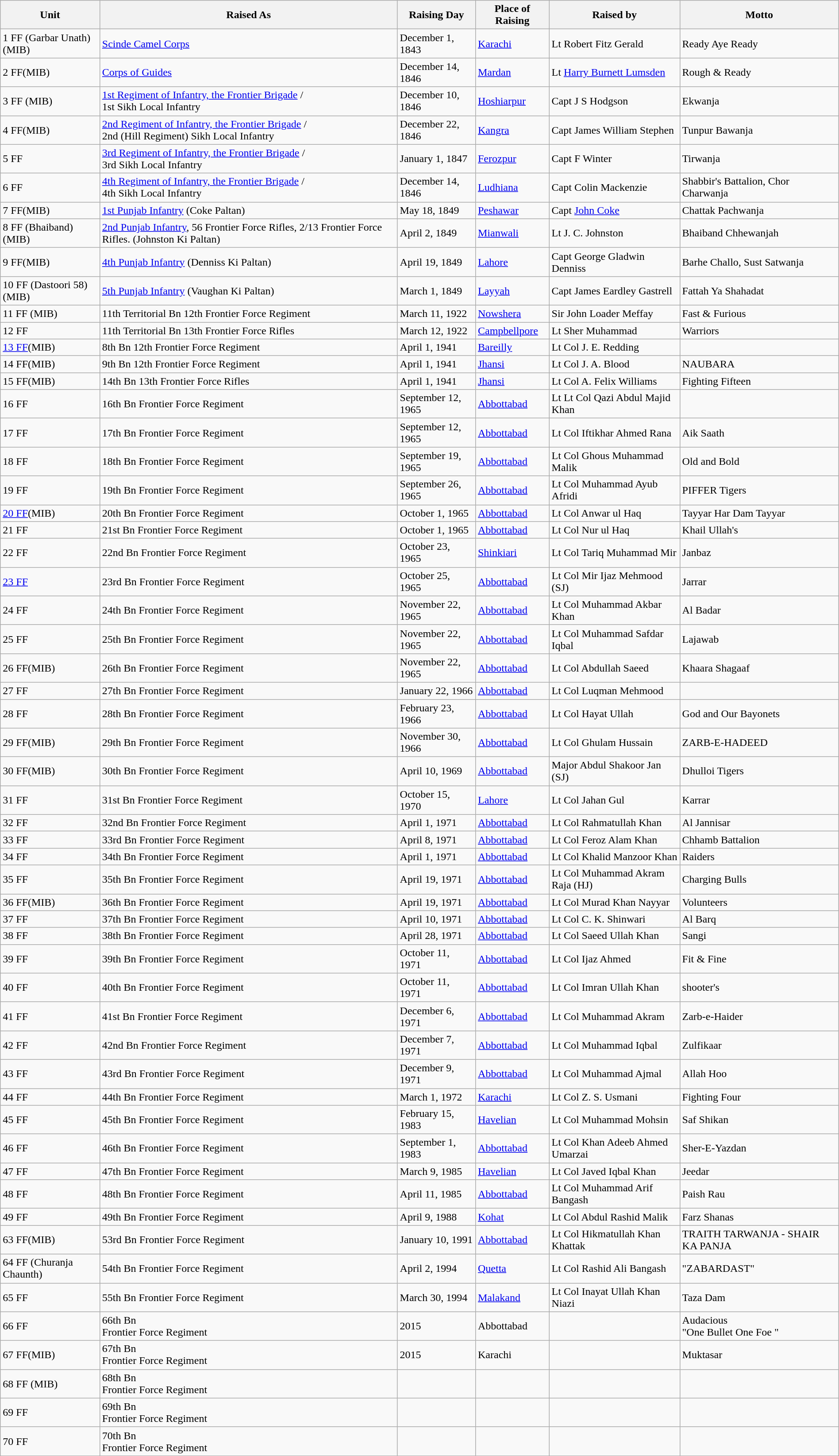<table class="wikitable" style="margin:1em auto;">
<tr>
<th>Unit</th>
<th>Raised As</th>
<th>Raising Day</th>
<th>Place of Raising</th>
<th>Raised by</th>
<th>Motto</th>
</tr>
<tr>
<td>1 FF (Garbar Unath)(MIB)</td>
<td><a href='#'>Scinde Camel Corps</a></td>
<td>December 1, 1843</td>
<td><a href='#'>Karachi</a></td>
<td>Lt Robert Fitz Gerald</td>
<td>Ready Aye Ready</td>
</tr>
<tr>
<td>2 FF(MIB)</td>
<td><a href='#'>Corps of Guides</a></td>
<td>December 14, 1846</td>
<td><a href='#'>Mardan</a></td>
<td>Lt <a href='#'>Harry Burnett Lumsden</a></td>
<td>Rough & Ready</td>
</tr>
<tr>
<td>3 FF (MIB)</td>
<td><a href='#'>1st Regiment of Infantry, the Frontier Brigade</a> /<br> 1st Sikh Local Infantry</td>
<td>December 10, 1846</td>
<td><a href='#'>Hoshiarpur</a></td>
<td>Capt J S Hodgson</td>
<td>Ekwanja</td>
</tr>
<tr>
<td>4 FF(MIB)</td>
<td><a href='#'>2nd Regiment of Infantry, the Frontier Brigade</a> /<br> 2nd (Hill Regiment) Sikh Local Infantry</td>
<td>December 22, 1846</td>
<td><a href='#'>Kangra</a></td>
<td>Capt James William Stephen</td>
<td>Tunpur Bawanja</td>
</tr>
<tr>
<td>5 FF</td>
<td><a href='#'>3rd Regiment of Infantry, the Frontier Brigade</a> /<br> 3rd Sikh Local Infantry</td>
<td>January 1, 1847</td>
<td><a href='#'>Ferozpur</a></td>
<td>Capt F Winter</td>
<td>Tirwanja</td>
</tr>
<tr>
<td>6 FF</td>
<td><a href='#'>4th Regiment of Infantry, the Frontier Brigade</a> /<br> 4th Sikh Local Infantry</td>
<td>December 14, 1846</td>
<td><a href='#'>Ludhiana</a></td>
<td>Capt Colin Mackenzie</td>
<td>Shabbir's Battalion, Chor Charwanja</td>
</tr>
<tr>
<td>7 FF(MIB)</td>
<td><a href='#'>1st Punjab Infantry</a> (Coke Paltan)</td>
<td>May 18, 1849</td>
<td><a href='#'>Peshawar</a></td>
<td>Capt <a href='#'>John Coke</a></td>
<td>Chattak Pachwanja</td>
</tr>
<tr>
<td>8 FF (Bhaiband)(MIB)</td>
<td><a href='#'>2nd Punjab Infantry</a>, 56 Frontier Force Rifles, 2/13 Frontier Force Rifles. (Johnston Ki Paltan)</td>
<td>April 2, 1849</td>
<td><a href='#'>Mianwali</a></td>
<td>Lt J. C. Johnston</td>
<td>Bhaiband Chhewanjah</td>
</tr>
<tr>
<td>9 FF(MIB)</td>
<td><a href='#'>4th Punjab Infantry</a> (Denniss Ki Paltan)</td>
<td>April 19, 1849</td>
<td><a href='#'>Lahore</a></td>
<td>Capt George Gladwin Denniss</td>
<td>Barhe Challo, Sust Satwanja</td>
</tr>
<tr>
<td>10 FF (Dastoori 58)(MIB)</td>
<td><a href='#'>5th Punjab Infantry</a> (Vaughan Ki Paltan)</td>
<td>March 1, 1849</td>
<td><a href='#'>Layyah</a></td>
<td>Capt James Eardley Gastrell</td>
<td>Fattah Ya Shahadat</td>
</tr>
<tr>
<td>11 FF (MIB)</td>
<td>11th Territorial Bn 12th Frontier Force Regiment</td>
<td>March 11, 1922</td>
<td><a href='#'>Nowshera</a></td>
<td>Sir John Loader Meffay</td>
<td>Fast & Furious</td>
</tr>
<tr>
<td>12 FF</td>
<td>11th Territorial Bn 13th Frontier Force Rifles</td>
<td>March 12, 1922</td>
<td><a href='#'>Campbellpore</a></td>
<td>Lt Sher Muhammad</td>
<td>Warriors</td>
</tr>
<tr>
<td><a href='#'>13 FF</a>(MIB)</td>
<td>8th Bn 12th Frontier Force Regiment</td>
<td>April 1, 1941</td>
<td><a href='#'>Bareilly</a></td>
<td>Lt Col J. E. Redding</td>
<td></td>
</tr>
<tr>
<td>14 FF(MIB)</td>
<td>9th Bn 12th Frontier Force Regiment</td>
<td>April 1, 1941</td>
<td><a href='#'>Jhansi</a></td>
<td>Lt Col J. A. Blood</td>
<td>NAUBARA</td>
</tr>
<tr>
<td>15 FF(MIB)</td>
<td>14th Bn 13th Frontier Force Rifles</td>
<td>April 1, 1941</td>
<td><a href='#'>Jhansi</a></td>
<td>Lt Col A. Felix Williams</td>
<td>Fighting Fifteen</td>
</tr>
<tr>
<td>16 FF</td>
<td>16th Bn Frontier Force Regiment</td>
<td>September 12, 1965</td>
<td><a href='#'>Abbottabad</a></td>
<td>Lt Lt Col Qazi Abdul Majid Khan</td>
<td></td>
</tr>
<tr>
<td>17 FF</td>
<td>17th Bn Frontier Force Regiment</td>
<td>September 12, 1965</td>
<td><a href='#'>Abbottabad</a></td>
<td>Lt Col Iftikhar Ahmed Rana</td>
<td>Aik Saath</td>
</tr>
<tr>
<td>18 FF</td>
<td>18th Bn Frontier Force Regiment</td>
<td>September 19, 1965</td>
<td><a href='#'>Abbottabad</a></td>
<td>Lt Col Ghous Muhammad Malik</td>
<td>Old and Bold</td>
</tr>
<tr>
<td>19 FF</td>
<td>19th Bn Frontier Force Regiment</td>
<td>September 26, 1965</td>
<td><a href='#'>Abbottabad</a></td>
<td>Lt Col Muhammad Ayub Afridi</td>
<td>PIFFER Tigers</td>
</tr>
<tr>
<td><a href='#'>20 FF</a>(MIB)</td>
<td>20th Bn Frontier Force Regiment</td>
<td>October 1, 1965</td>
<td><a href='#'>Abbottabad</a></td>
<td>Lt Col Anwar ul Haq</td>
<td>Tayyar Har Dam Tayyar</td>
</tr>
<tr>
<td>21 FF</td>
<td>21st Bn Frontier Force Regiment</td>
<td>October 1, 1965</td>
<td><a href='#'>Abbottabad</a></td>
<td>Lt Col Nur ul Haq</td>
<td>Khail Ullah's</td>
</tr>
<tr>
<td>22 FF</td>
<td>22nd Bn Frontier Force Regiment</td>
<td>October 23, 1965</td>
<td><a href='#'>Shinkiari</a></td>
<td>Lt Col Tariq Muhammad Mir</td>
<td>Janbaz</td>
</tr>
<tr>
<td><a href='#'>23 FF</a></td>
<td>23rd Bn Frontier Force Regiment</td>
<td>October 25, 1965</td>
<td><a href='#'>Abbottabad</a></td>
<td>Lt Col Mir Ijaz Mehmood (SJ)</td>
<td>Jarrar</td>
</tr>
<tr>
<td>24 FF</td>
<td>24th Bn Frontier Force Regiment</td>
<td>November 22, 1965</td>
<td><a href='#'>Abbottabad</a></td>
<td>Lt Col Muhammad Akbar Khan</td>
<td>Al Badar</td>
</tr>
<tr>
<td>25 FF</td>
<td>25th Bn Frontier Force Regiment</td>
<td>November 22, 1965</td>
<td><a href='#'>Abbottabad</a></td>
<td>Lt Col Muhammad Safdar Iqbal</td>
<td>Lajawab</td>
</tr>
<tr>
<td>26 FF(MIB)</td>
<td>26th Bn Frontier Force Regiment</td>
<td>November 22, 1965</td>
<td><a href='#'>Abbottabad</a></td>
<td>Lt Col Abdullah Saeed</td>
<td>Khaara Shagaaf</td>
</tr>
<tr>
<td>27 FF</td>
<td>27th Bn Frontier Force Regiment</td>
<td>January 22, 1966</td>
<td><a href='#'>Abbottabad</a></td>
<td>Lt Col Luqman Mehmood</td>
<td></td>
</tr>
<tr>
<td>28 FF</td>
<td>28th Bn Frontier Force Regiment</td>
<td>February 23, 1966</td>
<td><a href='#'>Abbottabad</a></td>
<td>Lt Col Hayat Ullah</td>
<td>God and Our Bayonets</td>
</tr>
<tr>
<td>29 FF(MIB)</td>
<td>29th Bn Frontier Force Regiment</td>
<td>November 30, 1966</td>
<td><a href='#'>Abbottabad</a></td>
<td>Lt Col Ghulam Hussain</td>
<td>ZARB-E-HADEED</td>
</tr>
<tr>
<td>30 FF(MIB)</td>
<td>30th Bn Frontier Force Regiment</td>
<td>April 10, 1969</td>
<td><a href='#'>Abbottabad</a></td>
<td>Major Abdul Shakoor Jan (SJ)</td>
<td>Dhulloi Tigers</td>
</tr>
<tr>
<td>31 FF</td>
<td>31st Bn Frontier Force Regiment</td>
<td>October 15, 1970</td>
<td><a href='#'>Lahore</a></td>
<td>Lt Col Jahan Gul</td>
<td>Karrar</td>
</tr>
<tr>
<td>32 FF</td>
<td>32nd Bn Frontier Force Regiment</td>
<td>April 1, 1971</td>
<td><a href='#'>Abbottabad</a></td>
<td>Lt Col Rahmatullah Khan</td>
<td>Al Jannisar</td>
</tr>
<tr>
<td>33 FF</td>
<td>33rd Bn Frontier Force Regiment</td>
<td>April 8, 1971</td>
<td><a href='#'>Abbottabad</a></td>
<td>Lt Col Feroz Alam Khan</td>
<td>Chhamb Battalion</td>
</tr>
<tr>
<td>34 FF</td>
<td>34th Bn Frontier Force Regiment</td>
<td>April 1, 1971</td>
<td><a href='#'>Abbottabad</a></td>
<td>Lt Col Khalid Manzoor Khan</td>
<td>Raiders</td>
</tr>
<tr>
<td>35 FF</td>
<td>35th Bn Frontier Force Regiment</td>
<td>April 19, 1971</td>
<td><a href='#'>Abbottabad</a></td>
<td>Lt Col Muhammad Akram Raja (HJ)</td>
<td>Charging Bulls</td>
</tr>
<tr>
<td>36 FF(MIB)</td>
<td>36th Bn Frontier Force Regiment</td>
<td>April 19, 1971</td>
<td><a href='#'>Abbottabad</a></td>
<td>Lt Col Murad Khan Nayyar</td>
<td>Volunteers</td>
</tr>
<tr>
<td>37 FF</td>
<td>37th Bn Frontier Force Regiment</td>
<td>April 10, 1971</td>
<td><a href='#'>Abbottabad</a></td>
<td>Lt Col C. K. Shinwari</td>
<td>Al Barq</td>
</tr>
<tr>
<td>38 FF</td>
<td>38th Bn Frontier Force Regiment</td>
<td>April 28, 1971</td>
<td><a href='#'>Abbottabad</a></td>
<td>Lt Col Saeed Ullah Khan</td>
<td>Sangi</td>
</tr>
<tr>
<td>39 FF</td>
<td>39th Bn Frontier Force Regiment</td>
<td>October 11, 1971</td>
<td><a href='#'>Abbottabad</a></td>
<td>Lt Col Ijaz Ahmed</td>
<td>Fit & Fine</td>
</tr>
<tr>
<td>40 FF</td>
<td>40th Bn Frontier Force Regiment</td>
<td>October 11, 1971</td>
<td><a href='#'>Abbottabad</a></td>
<td>Lt Col Imran Ullah Khan</td>
<td>shooter's</td>
</tr>
<tr>
<td>41 FF</td>
<td>41st Bn Frontier Force Regiment</td>
<td>December 6, 1971</td>
<td><a href='#'>Abbottabad</a></td>
<td>Lt Col Muhammad Akram</td>
<td>Zarb-e-Haider</td>
</tr>
<tr>
<td>42 FF</td>
<td>42nd Bn Frontier Force Regiment</td>
<td>December 7, 1971</td>
<td><a href='#'>Abbottabad</a></td>
<td>Lt Col Muhammad Iqbal</td>
<td>Zulfikaar</td>
</tr>
<tr>
<td>43 FF</td>
<td>43rd Bn Frontier Force Regiment</td>
<td>December 9, 1971</td>
<td><a href='#'>Abbottabad</a></td>
<td>Lt Col Muhammad Ajmal</td>
<td>Allah Hoo</td>
</tr>
<tr>
<td>44 FF</td>
<td>44th Bn Frontier Force Regiment</td>
<td>March 1, 1972</td>
<td><a href='#'>Karachi</a></td>
<td>Lt Col Z. S. Usmani</td>
<td>Fighting Four</td>
</tr>
<tr>
<td>45 FF</td>
<td>45th Bn Frontier Force Regiment</td>
<td>February 15, 1983</td>
<td><a href='#'>Havelian</a></td>
<td>Lt Col Muhammad Mohsin</td>
<td>Saf Shikan</td>
</tr>
<tr>
<td>46 FF</td>
<td>46th Bn Frontier Force Regiment</td>
<td>September 1, 1983</td>
<td><a href='#'>Abbottabad</a></td>
<td>Lt Col Khan Adeeb Ahmed Umarzai</td>
<td>Sher-E-Yazdan</td>
</tr>
<tr>
<td>47 FF</td>
<td>47th Bn Frontier Force Regiment</td>
<td>March 9, 1985</td>
<td><a href='#'>Havelian</a></td>
<td>Lt Col Javed Iqbal Khan</td>
<td>Jeedar</td>
</tr>
<tr>
<td>48 FF</td>
<td>48th Bn Frontier Force Regiment</td>
<td>April 11, 1985</td>
<td><a href='#'>Abbottabad</a></td>
<td>Lt Col Muhammad Arif Bangash</td>
<td>Paish Rau</td>
</tr>
<tr>
<td>49 FF</td>
<td>49th Bn Frontier Force Regiment</td>
<td>April 9, 1988</td>
<td><a href='#'>Kohat</a></td>
<td>Lt Col Abdul Rashid Malik</td>
<td>Farz Shanas</td>
</tr>
<tr>
<td>63 FF(MIB)</td>
<td>53rd Bn Frontier Force Regiment</td>
<td>January 10, 1991</td>
<td><a href='#'>Abbottabad</a></td>
<td>Lt Col Hikmatullah Khan Khattak</td>
<td>TRAITH TARWANJA - SHAIR KA PANJA</td>
</tr>
<tr>
<td>64 FF (Churanja Chaunth)</td>
<td>54th Bn Frontier Force Regiment</td>
<td>April 2, 1994</td>
<td><a href='#'>Quetta</a></td>
<td>Lt Col Rashid Ali Bangash</td>
<td>"ZABARDAST"</td>
</tr>
<tr>
<td>65 FF</td>
<td>55th Bn Frontier Force Regiment</td>
<td>March 30, 1994</td>
<td><a href='#'>Malakand</a></td>
<td>Lt Col Inayat Ullah Khan Niazi</td>
<td>Taza Dam</td>
</tr>
<tr>
<td>66 FF</td>
<td>66th Bn<br>Frontier 
Force
Regiment</td>
<td>2015</td>
<td>Abbottabad</td>
<td></td>
<td>Audacious<br>"One Bullet One Foe "</td>
</tr>
<tr>
<td>67 FF(MIB)</td>
<td>67th Bn<br>Frontier 
Force
Regiment</td>
<td>2015</td>
<td>Karachi</td>
<td></td>
<td>Muktasar</td>
</tr>
<tr>
<td>68 FF (MIB)</td>
<td>68th Bn<br>Frontier 
Force
Regiment</td>
<td></td>
<td></td>
<td></td>
<td></td>
</tr>
<tr>
<td>69 FF</td>
<td>69th Bn<br>Frontier 
Force
Regiment</td>
<td></td>
<td></td>
<td></td>
<td></td>
</tr>
<tr>
<td>70 FF</td>
<td>70th Bn<br>Frontier 
Force
Regiment</td>
<td></td>
<td></td>
<td></td>
<td></td>
</tr>
</table>
